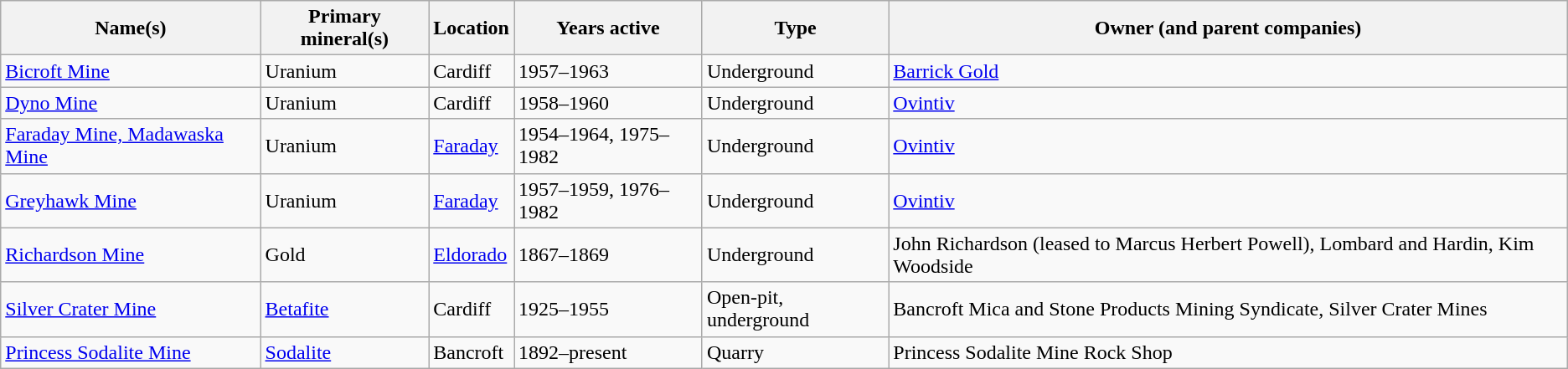<table class="wikitable">
<tr>
<th>Name(s)</th>
<th>Primary mineral(s)</th>
<th>Location</th>
<th>Years active</th>
<th>Type</th>
<th>Owner (and parent companies)</th>
</tr>
<tr>
<td><a href='#'>Bicroft Mine</a></td>
<td>Uranium</td>
<td>Cardiff</td>
<td>1957–1963</td>
<td>Underground</td>
<td><a href='#'>Barrick Gold</a></td>
</tr>
<tr>
<td><a href='#'>Dyno Mine</a></td>
<td>Uranium</td>
<td>Cardiff</td>
<td>1958–1960</td>
<td>Underground</td>
<td><a href='#'>Ovintiv</a></td>
</tr>
<tr>
<td><a href='#'>Faraday Mine, Madawaska Mine</a></td>
<td>Uranium</td>
<td><a href='#'>Faraday</a></td>
<td>1954–1964, 1975–1982</td>
<td>Underground</td>
<td><a href='#'>Ovintiv</a></td>
</tr>
<tr>
<td><a href='#'>Greyhawk Mine</a></td>
<td>Uranium</td>
<td><a href='#'>Faraday</a></td>
<td>1957–1959, 1976–1982</td>
<td>Underground</td>
<td><a href='#'>Ovintiv</a></td>
</tr>
<tr>
<td><a href='#'>Richardson Mine</a></td>
<td>Gold</td>
<td><a href='#'>Eldorado</a></td>
<td>1867–1869</td>
<td>Underground</td>
<td>John Richardson (leased to Marcus Herbert Powell), Lombard and Hardin, Kim Woodside</td>
</tr>
<tr>
<td><a href='#'>Silver Crater Mine</a></td>
<td><a href='#'>Betafite</a></td>
<td>Cardiff</td>
<td>1925–1955</td>
<td>Open-pit, underground</td>
<td>Bancroft Mica and Stone Products Mining Syndicate, Silver Crater Mines</td>
</tr>
<tr>
<td><a href='#'>Princess Sodalite Mine</a></td>
<td><a href='#'>Sodalite</a></td>
<td>Bancroft</td>
<td>1892–present</td>
<td>Quarry</td>
<td>Princess Sodalite Mine Rock Shop</td>
</tr>
</table>
